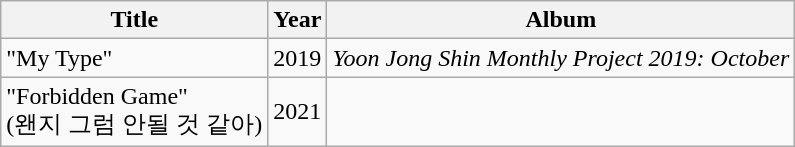<table class="wikitable">
<tr>
<th>Title</th>
<th>Year</th>
<th>Album</th>
</tr>
<tr>
<td>"My Type" <br></td>
<td>2019</td>
<td><em>Yoon Jong Shin Monthly Project 2019: October</em></td>
</tr>
<tr>
<td>"Forbidden Game"<br>(왠지 그럼 안될 것 같아)</td>
<td>2021</td>
<td></td>
</tr>
</table>
